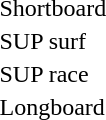<table>
<tr>
<td>Shortboard<br></td>
<td></td>
<td></td>
<td></td>
</tr>
<tr>
<td>SUP surf<br></td>
<td></td>
<td></td>
<td></td>
</tr>
<tr>
<td>SUP race<br></td>
<td></td>
<td></td>
<td></td>
</tr>
<tr>
<td>Longboard<br></td>
<td></td>
<td></td>
<td></td>
</tr>
</table>
